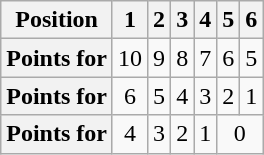<table class="wikitable floatright" style="text-align: center">
<tr>
<th scope="col">Position</th>
<th scope="col">1</th>
<th scope="col">2</th>
<th scope="col">3</th>
<th scope="col">4</th>
<th scope="col">5</th>
<th scope="col">6</th>
</tr>
<tr>
<th scope="row">Points for </th>
<td>10</td>
<td>9</td>
<td>8</td>
<td>7</td>
<td>6</td>
<td>5</td>
</tr>
<tr>
<th scope="row">Points for </th>
<td>6</td>
<td>5</td>
<td>4</td>
<td>3</td>
<td>2</td>
<td>1</td>
</tr>
<tr>
<th scope="row">Points for </th>
<td>4</td>
<td>3</td>
<td>2</td>
<td>1</td>
<td colspan=2>0</td>
</tr>
</table>
